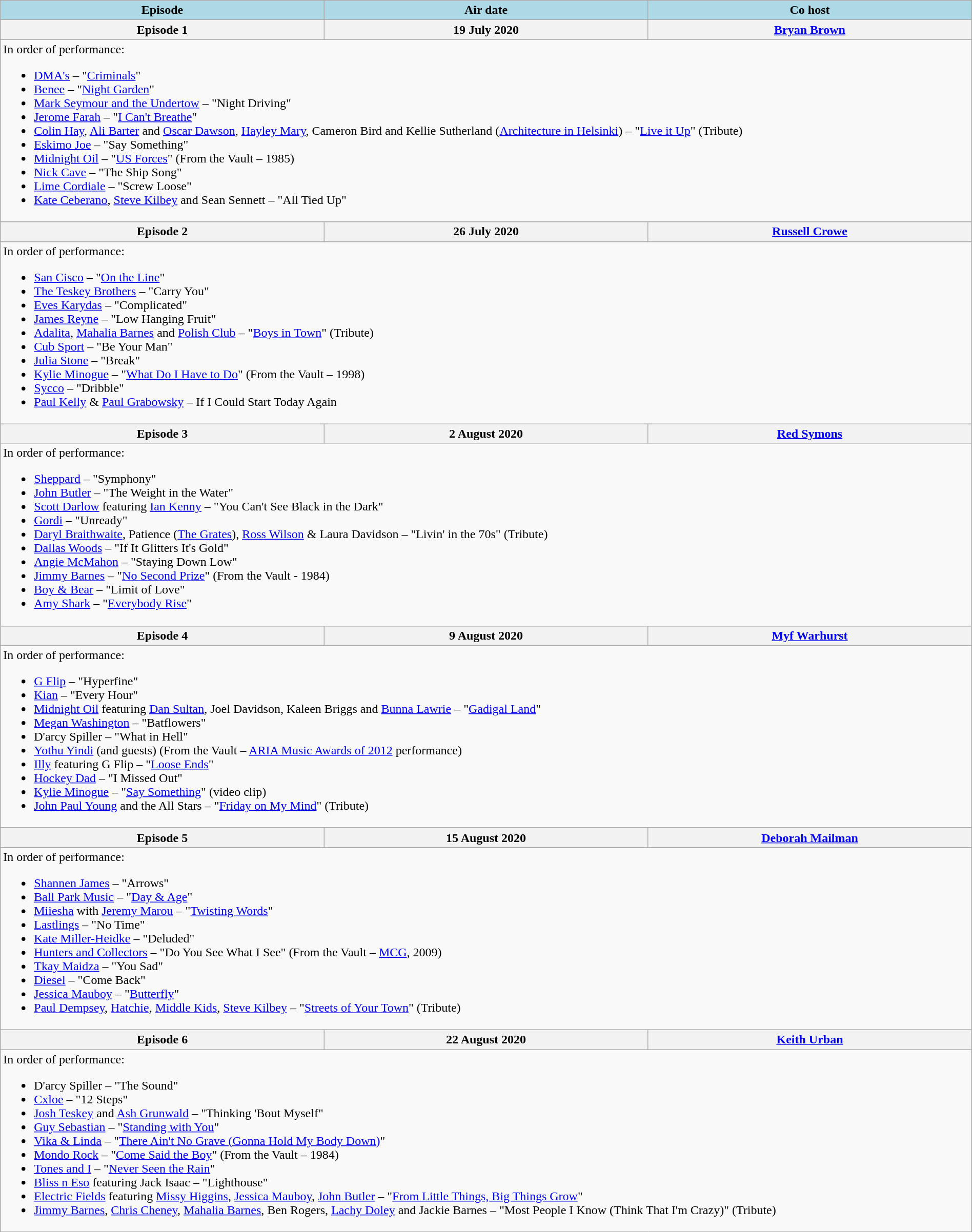<table class="wikitable" width=100%>
<tr>
<th style="width:10%;background:lightblue">Episode</th>
<th style="width:10%;background:lightblue">Air date</th>
<th style="width:10%;background:lightblue">Co host</th>
</tr>
<tr>
<th>Episode 1</th>
<th>19 July 2020</th>
<th><a href='#'>Bryan Brown</a></th>
</tr>
<tr>
<td colspan="3">In order of performance:<br><ul><li><a href='#'>DMA's</a> – "<a href='#'>Criminals</a>"</li><li><a href='#'>Benee</a> – "<a href='#'>Night Garden</a>"</li><li><a href='#'>Mark Seymour and the Undertow</a> – "Night Driving"</li><li><a href='#'>Jerome Farah</a> – "<a href='#'>I Can't Breathe</a>"</li><li><a href='#'>Colin Hay</a>, <a href='#'>Ali Barter</a> and <a href='#'>Oscar Dawson</a>, <a href='#'>Hayley Mary</a>, Cameron Bird and Kellie Sutherland (<a href='#'>Architecture in Helsinki</a>) – "<a href='#'>Live it Up</a>" (Tribute)</li><li><a href='#'>Eskimo Joe</a> – "Say Something"</li><li><a href='#'>Midnight Oil</a> – "<a href='#'>US Forces</a>" (From the Vault – 1985)</li><li><a href='#'>Nick Cave</a> – "The Ship Song"</li><li><a href='#'>Lime Cordiale</a> – "Screw Loose"</li><li><a href='#'>Kate Ceberano</a>, <a href='#'>Steve Kilbey</a> and Sean Sennett – "All Tied Up"</li></ul></td>
</tr>
<tr>
<th>Episode 2</th>
<th>26 July 2020</th>
<th><a href='#'>Russell Crowe</a></th>
</tr>
<tr>
<td colspan="3">In order of performance:<br><ul><li><a href='#'>San Cisco</a> – "<a href='#'>On the Line</a>"</li><li><a href='#'>The Teskey Brothers</a> – "Carry You"</li><li><a href='#'>Eves Karydas</a> – "Complicated"</li><li><a href='#'>James Reyne</a> – "Low Hanging Fruit"</li><li><a href='#'>Adalita</a>, <a href='#'>Mahalia Barnes</a> and <a href='#'>Polish Club</a> – "<a href='#'>Boys in Town</a>" (Tribute)</li><li><a href='#'>Cub Sport</a> – "Be Your Man"</li><li><a href='#'>Julia Stone</a> – "Break"</li><li><a href='#'>Kylie Minogue</a> – "<a href='#'>What Do I Have to Do</a>" (From the Vault – 1998)</li><li><a href='#'>Sycco</a> – "Dribble"</li><li><a href='#'>Paul Kelly</a> & <a href='#'>Paul Grabowsky</a> – If I Could Start Today Again</li></ul></td>
</tr>
<tr>
<th>Episode 3</th>
<th>2 August 2020</th>
<th><a href='#'>Red Symons</a></th>
</tr>
<tr>
<td colspan="3">In order of performance:<br><ul><li><a href='#'>Sheppard</a> – "Symphony"</li><li><a href='#'>John Butler</a> – "The Weight in the Water"</li><li><a href='#'>Scott Darlow</a> featuring <a href='#'>Ian Kenny</a> – "You Can't See Black in the Dark"</li><li><a href='#'>Gordi</a> – "Unready"</li><li><a href='#'>Daryl Braithwaite</a>, Patience (<a href='#'>The Grates</a>), <a href='#'>Ross Wilson</a>  & Laura Davidson – "Livin' in the 70s" (Tribute)</li><li><a href='#'>Dallas Woods</a> – "If It Glitters It's Gold"</li><li><a href='#'>Angie McMahon</a> – "Staying Down Low"</li><li><a href='#'>Jimmy Barnes</a> – "<a href='#'>No Second Prize</a>" (From the Vault - 1984)</li><li><a href='#'>Boy & Bear</a> – "Limit of Love"</li><li><a href='#'>Amy Shark</a> – "<a href='#'>Everybody Rise</a>"</li></ul></td>
</tr>
<tr>
<th>Episode 4</th>
<th>9 August 2020</th>
<th><a href='#'>Myf Warhurst</a></th>
</tr>
<tr>
<td colspan="3">In order of performance:<br><ul><li><a href='#'>G Flip</a> – "Hyperfine"</li><li><a href='#'>Kian</a> – "Every Hour"</li><li><a href='#'>Midnight Oil</a> featuring <a href='#'>Dan Sultan</a>, Joel Davidson, Kaleen Briggs and <a href='#'>Bunna Lawrie</a> – "<a href='#'>Gadigal Land</a>"</li><li><a href='#'>Megan Washington</a> – "Batflowers"</li><li>D'arcy Spiller – "What in Hell"</li><li><a href='#'>Yothu Yindi</a> (and guests) (From the Vault – <a href='#'>ARIA Music Awards of 2012</a> performance)</li><li><a href='#'>Illy</a> featuring G Flip – "<a href='#'>Loose Ends</a>"</li><li><a href='#'>Hockey Dad</a> – "I Missed Out"</li><li><a href='#'>Kylie Minogue</a> – "<a href='#'>Say Something</a>" (video clip)</li><li><a href='#'>John Paul Young</a> and the All Stars – "<a href='#'>Friday on My Mind</a>" (Tribute)</li></ul></td>
</tr>
<tr>
<th>Episode 5</th>
<th>15 August 2020</th>
<th><a href='#'>Deborah Mailman</a></th>
</tr>
<tr>
<td colspan="3">In order of performance:<br><ul><li><a href='#'>Shannen James</a> – "Arrows"</li><li><a href='#'>Ball Park Music</a> – "<a href='#'>Day & Age</a>"</li><li><a href='#'>Miiesha</a> with <a href='#'>Jeremy Marou</a> – "<a href='#'>Twisting Words</a>"</li><li><a href='#'>Lastlings</a> – "No Time"</li><li><a href='#'>Kate Miller-Heidke</a> – "Deluded"</li><li><a href='#'>Hunters and Collectors</a> – "Do You See What I See" (From the Vault – <a href='#'>MCG</a>, 2009)</li><li><a href='#'>Tkay Maidza</a> – "You Sad"</li><li><a href='#'>Diesel</a> – "Come Back"</li><li><a href='#'>Jessica Mauboy</a> – "<a href='#'>Butterfly</a>"</li><li><a href='#'>Paul Dempsey</a>, <a href='#'>Hatchie</a>, <a href='#'>Middle Kids</a>, <a href='#'>Steve Kilbey</a> – "<a href='#'>Streets of Your Town</a>" (Tribute)</li></ul></td>
</tr>
<tr>
<th>Episode 6</th>
<th>22 August 2020</th>
<th><a href='#'>Keith Urban</a></th>
</tr>
<tr>
<td colspan="3">In order of performance:<br><ul><li>D'arcy Spiller – "The Sound"</li><li><a href='#'>Cxloe</a> – "12 Steps"</li><li><a href='#'>Josh Teskey</a> and <a href='#'>Ash Grunwald</a> – "Thinking 'Bout Myself"</li><li><a href='#'>Guy Sebastian</a> – "<a href='#'>Standing with You</a>"</li><li><a href='#'>Vika & Linda</a> – "<a href='#'>There Ain't No Grave (Gonna Hold My Body Down)</a>"</li><li><a href='#'>Mondo Rock</a> – "<a href='#'>Come Said the Boy</a>" (From the Vault – 1984)</li><li><a href='#'>Tones and I</a> – "<a href='#'>Never Seen the Rain</a>"</li><li><a href='#'>Bliss n Eso</a> featuring Jack Isaac – "Lighthouse"</li><li><a href='#'>Electric Fields</a> featuring <a href='#'>Missy Higgins</a>, <a href='#'>Jessica Mauboy</a>, <a href='#'>John Butler</a> – "<a href='#'>From Little Things, Big Things Grow</a>"</li><li><a href='#'>Jimmy Barnes</a>, <a href='#'>Chris Cheney</a>, <a href='#'>Mahalia Barnes</a>, Ben Rogers, <a href='#'>Lachy Doley</a> and Jackie Barnes – "Most People I Know (Think That I'm Crazy)" (Tribute)</li></ul></td>
</tr>
</table>
